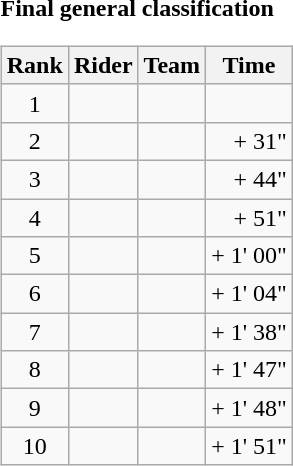<table>
<tr>
<td><strong>Final general classification</strong><br><table class="wikitable">
<tr>
<th scope="col">Rank</th>
<th scope="col">Rider</th>
<th scope="col">Team</th>
<th scope="col">Time</th>
</tr>
<tr>
<td style="text-align:center;">1</td>
<td></td>
<td></td>
<td style="text-align:right;"></td>
</tr>
<tr>
<td style="text-align:center;">2</td>
<td></td>
<td></td>
<td style="text-align:right;">+ 31"</td>
</tr>
<tr>
<td style="text-align:center;">3</td>
<td></td>
<td></td>
<td style="text-align:right;">+ 44"</td>
</tr>
<tr>
<td style="text-align:center;">4</td>
<td></td>
<td></td>
<td style="text-align:right;">+ 51"</td>
</tr>
<tr>
<td style="text-align:center;">5</td>
<td></td>
<td></td>
<td style="text-align:right;">+ 1' 00"</td>
</tr>
<tr>
<td style="text-align:center;">6</td>
<td></td>
<td></td>
<td style="text-align:right;">+ 1' 04"</td>
</tr>
<tr>
<td style="text-align:center;">7</td>
<td></td>
<td></td>
<td style="text-align:right;">+ 1' 38"</td>
</tr>
<tr>
<td style="text-align:center;">8</td>
<td></td>
<td></td>
<td style="text-align:right;">+ 1' 47"</td>
</tr>
<tr>
<td style="text-align:center;">9</td>
<td></td>
<td></td>
<td style="text-align:right;">+ 1' 48"</td>
</tr>
<tr>
<td style="text-align:center;">10</td>
<td></td>
<td></td>
<td style="text-align:right;">+ 1' 51"</td>
</tr>
</table>
</td>
</tr>
</table>
